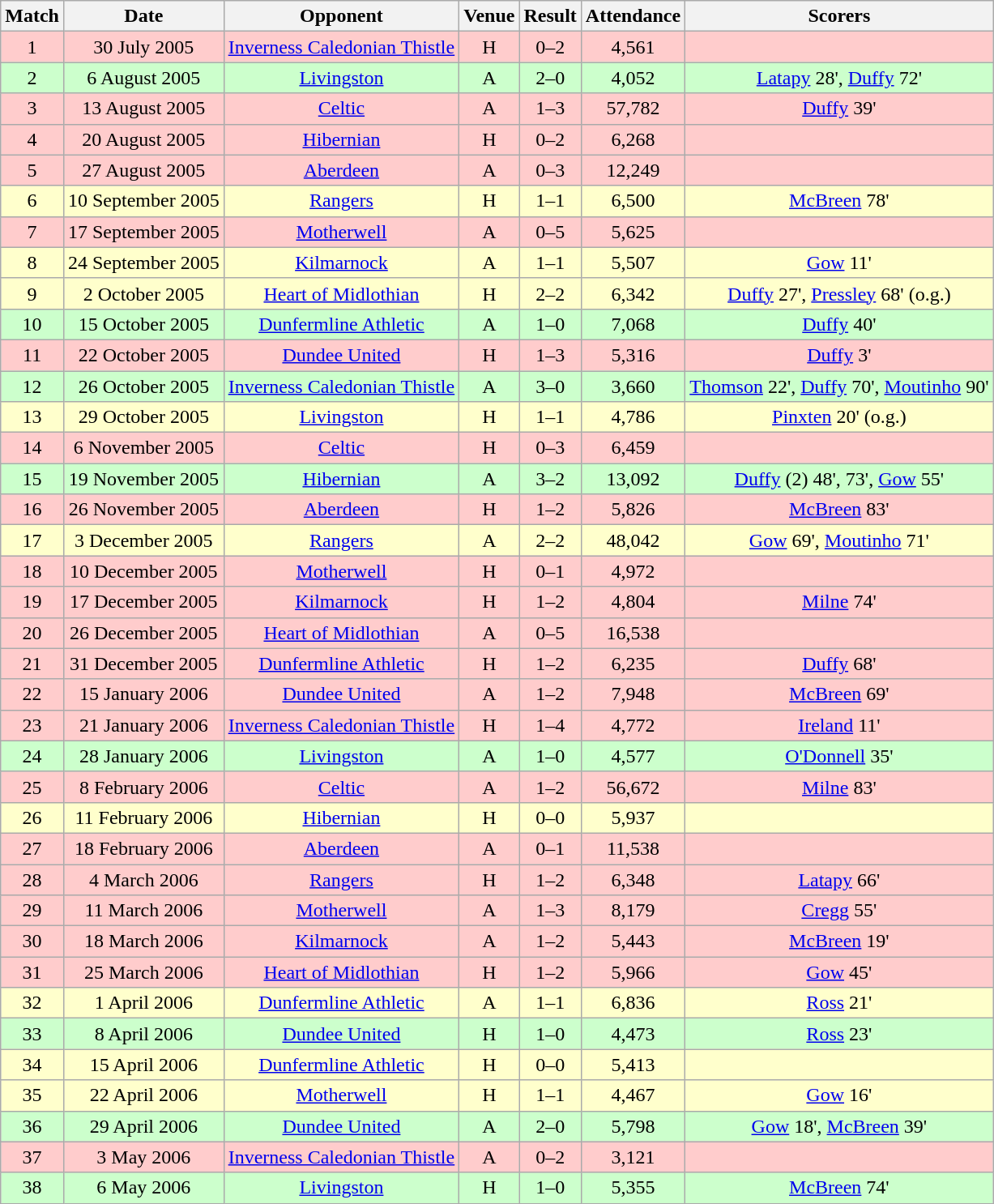<table class="wikitable" style="font-size:100%; text-align:center">
<tr>
<th>Match</th>
<th>Date</th>
<th>Opponent</th>
<th>Venue</th>
<th>Result</th>
<th>Attendance</th>
<th>Scorers</th>
</tr>
<tr style="background: #FFCCCC;">
<td>1</td>
<td>30 July 2005</td>
<td><a href='#'>Inverness Caledonian Thistle</a></td>
<td>H</td>
<td>0–2</td>
<td>4,561</td>
<td></td>
</tr>
<tr style="background: #CCFFCC;">
<td>2</td>
<td>6 August 2005</td>
<td><a href='#'>Livingston</a></td>
<td>A</td>
<td>2–0</td>
<td>4,052</td>
<td><a href='#'>Latapy</a> 28', <a href='#'>Duffy</a> 72'</td>
</tr>
<tr style="background: #FFCCCC;">
<td>3</td>
<td>13 August 2005</td>
<td><a href='#'>Celtic</a></td>
<td>A</td>
<td>1–3</td>
<td>57,782</td>
<td><a href='#'>Duffy</a> 39'</td>
</tr>
<tr style="background: #FFCCCC;">
<td>4</td>
<td>20 August 2005</td>
<td><a href='#'>Hibernian</a></td>
<td>H</td>
<td>0–2</td>
<td>6,268</td>
<td></td>
</tr>
<tr style="background: #FFCCCC;">
<td>5</td>
<td>27 August 2005</td>
<td><a href='#'>Aberdeen</a></td>
<td>A</td>
<td>0–3</td>
<td>12,249</td>
<td></td>
</tr>
<tr style="background: #FFFFCC;">
<td>6</td>
<td>10 September 2005</td>
<td><a href='#'>Rangers</a></td>
<td>H</td>
<td>1–1</td>
<td>6,500</td>
<td><a href='#'>McBreen</a> 78'</td>
</tr>
<tr style="background: #FFCCCC;">
<td>7</td>
<td>17 September 2005</td>
<td><a href='#'>Motherwell</a></td>
<td>A</td>
<td>0–5</td>
<td>5,625</td>
<td></td>
</tr>
<tr style="background: #FFFFCC;">
<td>8</td>
<td>24 September 2005</td>
<td><a href='#'>Kilmarnock</a></td>
<td>A</td>
<td>1–1</td>
<td>5,507</td>
<td><a href='#'>Gow</a> 11'</td>
</tr>
<tr style="background: #FFFFCC;">
<td>9</td>
<td>2 October 2005</td>
<td><a href='#'>Heart of Midlothian</a></td>
<td>H</td>
<td>2–2</td>
<td>6,342</td>
<td><a href='#'>Duffy</a> 27', <a href='#'>Pressley</a> 68' (o.g.)</td>
</tr>
<tr style="background: #CCFFCC;">
<td>10</td>
<td>15 October 2005</td>
<td><a href='#'>Dunfermline Athletic</a></td>
<td>A</td>
<td>1–0</td>
<td>7,068</td>
<td><a href='#'>Duffy</a> 40'</td>
</tr>
<tr style="background: #FFCCCC;">
<td>11</td>
<td>22 October 2005</td>
<td><a href='#'>Dundee United</a></td>
<td>H</td>
<td>1–3</td>
<td>5,316</td>
<td><a href='#'>Duffy</a> 3'</td>
</tr>
<tr style="background: #CCFFCC;">
<td>12</td>
<td>26 October 2005</td>
<td><a href='#'>Inverness Caledonian Thistle</a></td>
<td>A</td>
<td>3–0</td>
<td>3,660</td>
<td><a href='#'>Thomson</a> 22', <a href='#'>Duffy</a> 70', <a href='#'>Moutinho</a> 90'</td>
</tr>
<tr style="background: #FFFFCC;">
<td>13</td>
<td>29 October 2005</td>
<td><a href='#'>Livingston</a></td>
<td>H</td>
<td>1–1</td>
<td>4,786</td>
<td><a href='#'>Pinxten</a> 20' (o.g.)</td>
</tr>
<tr style="background: #FFCCCC;">
<td>14</td>
<td>6 November 2005</td>
<td><a href='#'>Celtic</a></td>
<td>H</td>
<td>0–3</td>
<td>6,459</td>
<td></td>
</tr>
<tr style="background: #CCFFCC;">
<td>15</td>
<td>19 November 2005</td>
<td><a href='#'>Hibernian</a></td>
<td>A</td>
<td>3–2</td>
<td>13,092</td>
<td><a href='#'>Duffy</a> (2) 48', 73', <a href='#'>Gow</a> 55'</td>
</tr>
<tr style="background: #FFCCCC;">
<td>16</td>
<td>26 November 2005</td>
<td><a href='#'>Aberdeen</a></td>
<td>H</td>
<td>1–2</td>
<td>5,826</td>
<td><a href='#'>McBreen</a> 83'</td>
</tr>
<tr style="background: #FFFFCC;">
<td>17</td>
<td>3 December 2005</td>
<td><a href='#'>Rangers</a></td>
<td>A</td>
<td>2–2</td>
<td>48,042</td>
<td><a href='#'>Gow</a> 69', <a href='#'>Moutinho</a> 71'</td>
</tr>
<tr style="background: #FFCCCC;">
<td>18</td>
<td>10 December 2005</td>
<td><a href='#'>Motherwell</a></td>
<td>H</td>
<td>0–1</td>
<td>4,972</td>
<td></td>
</tr>
<tr style="background: #FFCCCC;">
<td>19</td>
<td>17 December 2005</td>
<td><a href='#'>Kilmarnock</a></td>
<td>H</td>
<td>1–2</td>
<td>4,804</td>
<td><a href='#'>Milne</a> 74'</td>
</tr>
<tr style="background: #FFCCCC;">
<td>20</td>
<td>26 December 2005</td>
<td><a href='#'>Heart of Midlothian</a></td>
<td>A</td>
<td>0–5</td>
<td>16,538</td>
<td></td>
</tr>
<tr style="background: #FFCCCC;">
<td>21</td>
<td>31 December 2005</td>
<td><a href='#'>Dunfermline Athletic</a></td>
<td>H</td>
<td>1–2</td>
<td>6,235</td>
<td><a href='#'>Duffy</a> 68'</td>
</tr>
<tr style="background: #FFCCCC;">
<td>22</td>
<td>15 January 2006</td>
<td><a href='#'>Dundee United</a></td>
<td>A</td>
<td>1–2</td>
<td>7,948</td>
<td><a href='#'>McBreen</a> 69'</td>
</tr>
<tr style="background: #FFCCCC;">
<td>23</td>
<td>21 January 2006</td>
<td><a href='#'>Inverness Caledonian Thistle</a></td>
<td>H</td>
<td>1–4</td>
<td>4,772</td>
<td><a href='#'>Ireland</a> 11'</td>
</tr>
<tr style="background: #CCFFCC;">
<td>24</td>
<td>28 January 2006</td>
<td><a href='#'>Livingston</a></td>
<td>A</td>
<td>1–0</td>
<td>4,577</td>
<td><a href='#'>O'Donnell</a> 35'</td>
</tr>
<tr style="background: #FFCCCC;">
<td>25</td>
<td>8 February 2006</td>
<td><a href='#'>Celtic</a></td>
<td>A</td>
<td>1–2</td>
<td>56,672</td>
<td><a href='#'>Milne</a> 83'</td>
</tr>
<tr style="background: #FFFFCC;">
<td>26</td>
<td>11 February 2006</td>
<td><a href='#'>Hibernian</a></td>
<td>H</td>
<td>0–0</td>
<td>5,937</td>
<td></td>
</tr>
<tr style="background: #FFCCCC;">
<td>27</td>
<td>18 February 2006</td>
<td><a href='#'>Aberdeen</a></td>
<td>A</td>
<td>0–1</td>
<td>11,538</td>
<td></td>
</tr>
<tr style="background: #FFCCCC;">
<td>28</td>
<td>4 March 2006</td>
<td><a href='#'>Rangers</a></td>
<td>H</td>
<td>1–2</td>
<td>6,348</td>
<td><a href='#'>Latapy</a> 66'</td>
</tr>
<tr style="background: #FFCCCC;">
<td>29</td>
<td>11 March 2006</td>
<td><a href='#'>Motherwell</a></td>
<td>A</td>
<td>1–3</td>
<td>8,179</td>
<td><a href='#'>Cregg</a> 55'</td>
</tr>
<tr style="background: #FFCCCC;">
<td>30</td>
<td>18 March 2006</td>
<td><a href='#'>Kilmarnock</a></td>
<td>A</td>
<td>1–2</td>
<td>5,443</td>
<td><a href='#'>McBreen</a> 19'</td>
</tr>
<tr style="background: #FFCCCC;">
<td>31</td>
<td>25 March 2006</td>
<td><a href='#'>Heart of Midlothian</a></td>
<td>H</td>
<td>1–2</td>
<td>5,966</td>
<td><a href='#'>Gow</a> 45'</td>
</tr>
<tr style="background: #FFFFCC;">
<td>32</td>
<td>1 April 2006</td>
<td><a href='#'>Dunfermline Athletic</a></td>
<td>A</td>
<td>1–1</td>
<td>6,836</td>
<td><a href='#'>Ross</a> 21'</td>
</tr>
<tr style="background: #CCFFCC;">
<td>33</td>
<td>8 April 2006</td>
<td><a href='#'>Dundee United</a></td>
<td>H</td>
<td>1–0</td>
<td>4,473</td>
<td><a href='#'>Ross</a> 23'</td>
</tr>
<tr style="background: #FFFFCC;">
<td>34</td>
<td>15 April 2006</td>
<td><a href='#'>Dunfermline Athletic</a></td>
<td>H</td>
<td>0–0</td>
<td>5,413</td>
<td></td>
</tr>
<tr style="background: #FFFFCC;">
<td>35</td>
<td>22 April 2006</td>
<td><a href='#'>Motherwell</a></td>
<td>H</td>
<td>1–1</td>
<td>4,467</td>
<td><a href='#'>Gow</a> 16'</td>
</tr>
<tr style="background: #CCFFCC;">
<td>36</td>
<td>29 April 2006</td>
<td><a href='#'>Dundee United</a></td>
<td>A</td>
<td>2–0</td>
<td>5,798</td>
<td><a href='#'>Gow</a> 18', <a href='#'>McBreen</a> 39'</td>
</tr>
<tr style="background: #FFCCCC;">
<td>37</td>
<td>3 May 2006</td>
<td><a href='#'>Inverness Caledonian Thistle</a></td>
<td>A</td>
<td>0–2</td>
<td>3,121</td>
<td></td>
</tr>
<tr style="background: #CCFFCC;">
<td>38</td>
<td>6 May 2006</td>
<td><a href='#'>Livingston</a></td>
<td>H</td>
<td>1–0</td>
<td>5,355</td>
<td><a href='#'>McBreen</a> 74'</td>
</tr>
</table>
